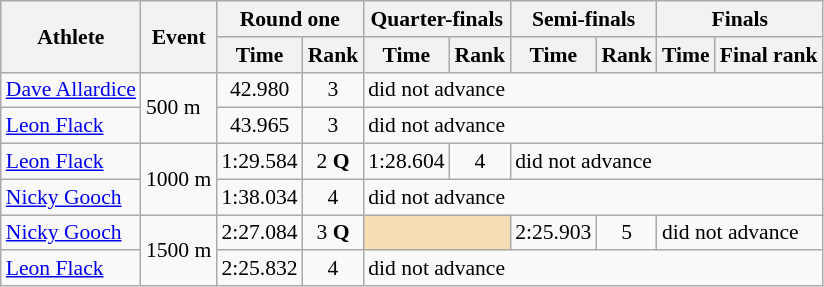<table class="wikitable" style="font-size:90%">
<tr>
<th rowspan="2">Athlete</th>
<th rowspan="2">Event</th>
<th colspan="2">Round one</th>
<th colspan="2">Quarter-finals</th>
<th colspan="2">Semi-finals</th>
<th colspan="2">Finals</th>
</tr>
<tr>
<th>Time</th>
<th>Rank</th>
<th>Time</th>
<th>Rank</th>
<th>Time</th>
<th>Rank</th>
<th>Time</th>
<th>Final rank</th>
</tr>
<tr>
<td><a href='#'>Dave Allardice</a></td>
<td rowspan="2">500 m</td>
<td align="center">42.980</td>
<td align="center">3</td>
<td colspan="6">did not advance</td>
</tr>
<tr>
<td><a href='#'>Leon Flack</a></td>
<td align="center">43.965</td>
<td align="center">3</td>
<td colspan="6">did not advance</td>
</tr>
<tr>
<td><a href='#'>Leon Flack</a></td>
<td rowspan="2">1000 m</td>
<td align="center">1:29.584</td>
<td align="center">2 <strong>Q</strong></td>
<td align="center">1:28.604</td>
<td align="center">4</td>
<td colspan="4">did not advance</td>
</tr>
<tr>
<td><a href='#'>Nicky Gooch</a></td>
<td align="center">1:38.034</td>
<td align="center">4</td>
<td colspan="6">did not advance</td>
</tr>
<tr>
<td><a href='#'>Nicky Gooch</a></td>
<td rowspan="4">1500 m</td>
<td align="center">2:27.084</td>
<td align="center">3 <strong>Q</strong></td>
<td colspan="2" bgcolor="wheat"></td>
<td align="center">2:25.903</td>
<td align="center">5</td>
<td colspan="2">did not advance</td>
</tr>
<tr>
<td><a href='#'>Leon Flack</a></td>
<td align="center">2:25.832</td>
<td align="center">4</td>
<td colspan="6">did not advance</td>
</tr>
</table>
